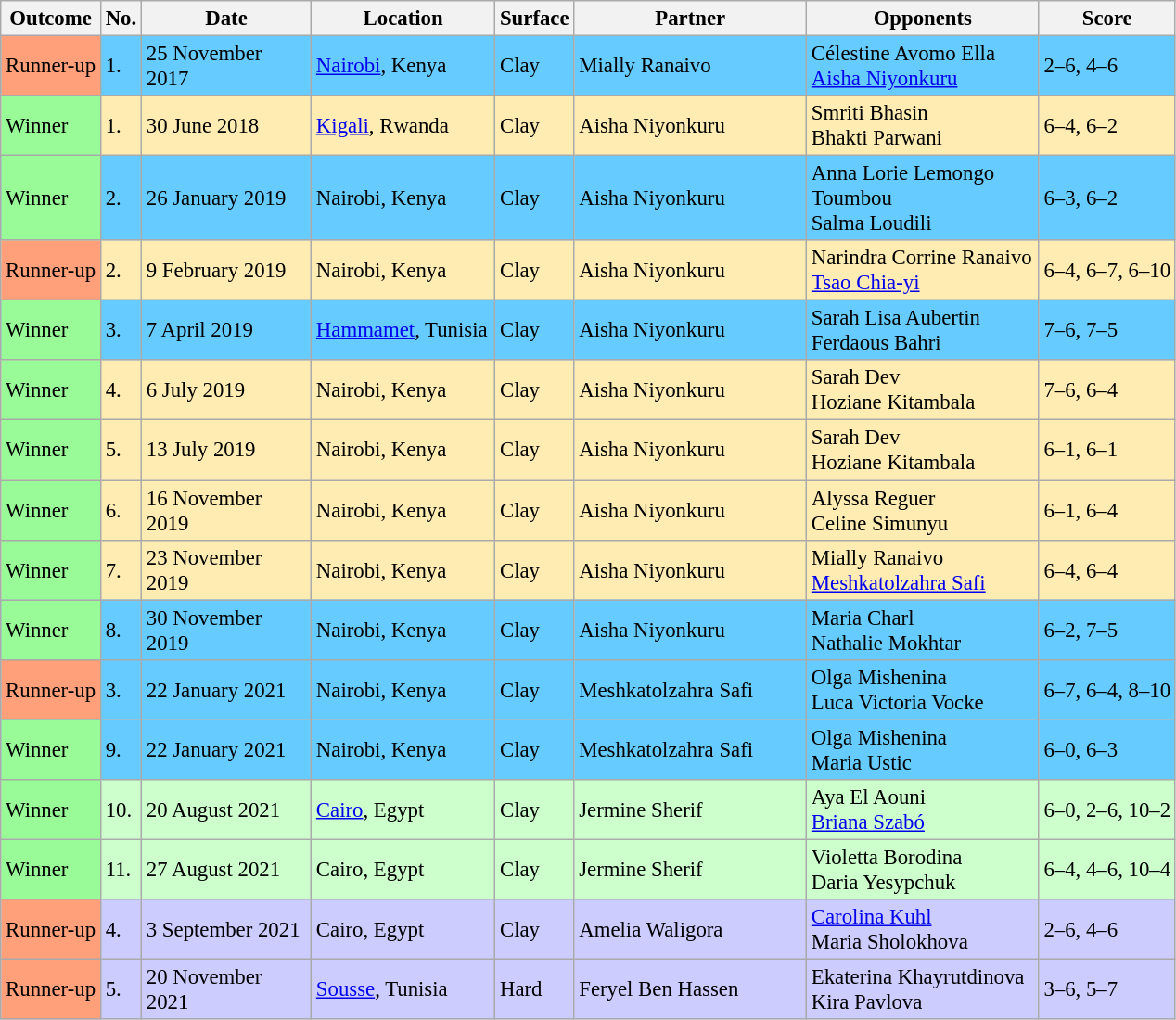<table class="sortable wikitable" style=font-size:95%>
<tr>
<th>Outcome</th>
<th>No.</th>
<th width=115>Date</th>
<th width=125>Location</th>
<th>Surface</th>
<th width=160>Partner</th>
<th width=160>Opponents</th>
<th class="unsortable">Score</th>
</tr>
<tr bgcolor=#66CCFF>
<td bgcolor=#ffa07a>Runner-up</td>
<td>1.</td>
<td>25 November 2017</td>
<td><a href='#'>Nairobi</a>, Kenya</td>
<td>Clay</td>
<td> Mially Ranaivo</td>
<td> Célestine Avomo Ella <br> <a href='#'>Aisha Niyonkuru</a></td>
<td>2–6, 4–6</td>
</tr>
<tr bgcolor=#ffecb2>
<td bgcolor=#98fb98>Winner</td>
<td>1.</td>
<td>30 June 2018</td>
<td><a href='#'>Kigali</a>, Rwanda</td>
<td>Clay</td>
<td> Aisha Niyonkuru</td>
<td> Smriti Bhasin <br>  Bhakti Parwani</td>
<td>6–4, 6–2</td>
</tr>
<tr bgcolor=#66CCFF>
<td bgcolor=#98fb98>Winner</td>
<td>2.</td>
<td>26 January 2019</td>
<td>Nairobi, Kenya</td>
<td>Clay</td>
<td> Aisha Niyonkuru</td>
<td> Anna Lorie Lemongo Toumbou <br> Salma Loudili</td>
<td>6–3, 6–2</td>
</tr>
<tr bgcolor=#ffecb2>
<td bgcolor=#ffa07a>Runner-up</td>
<td>2.</td>
<td>9 February 2019</td>
<td>Nairobi, Kenya</td>
<td>Clay</td>
<td> Aisha Niyonkuru</td>
<td> Narindra Corrine Ranaivo <br> <a href='#'>Tsao Chia-yi</a></td>
<td>6–4, 6–7, 6–10</td>
</tr>
<tr bgcolor=#66CCFF>
<td bgcolor=#98fb98>Winner</td>
<td>3.</td>
<td>7 April 2019</td>
<td><a href='#'>Hammamet</a>, Tunisia</td>
<td>Clay</td>
<td> Aisha Niyonkuru</td>
<td> Sarah Lisa Aubertin <br> Ferdaous Bahri</td>
<td>7–6, 7–5</td>
</tr>
<tr bgcolor=#ffecb2>
<td bgcolor=#98fb98>Winner</td>
<td>4.</td>
<td>6 July 2019</td>
<td>Nairobi, Kenya</td>
<td>Clay</td>
<td> Aisha Niyonkuru</td>
<td> Sarah Dev <br> Hoziane Kitambala</td>
<td>7–6, 6–4</td>
</tr>
<tr bgcolor=#ffecb2>
<td bgcolor=#98fb98>Winner</td>
<td>5.</td>
<td>13 July 2019</td>
<td>Nairobi, Kenya</td>
<td>Clay</td>
<td> Aisha Niyonkuru</td>
<td> Sarah Dev <br> Hoziane Kitambala</td>
<td>6–1, 6–1</td>
</tr>
<tr bgcolor=#ffecb2>
<td bgcolor=#98fb98>Winner</td>
<td>6.</td>
<td>16 November 2019</td>
<td>Nairobi, Kenya</td>
<td>Clay</td>
<td> Aisha Niyonkuru</td>
<td> Alyssa Reguer <br>  Celine Simunyu</td>
<td>6–1, 6–4</td>
</tr>
<tr bgcolor=#ffecb2>
<td bgcolor=#98fb98>Winner</td>
<td>7.</td>
<td>23 November 2019</td>
<td>Nairobi, Kenya</td>
<td>Clay</td>
<td> Aisha Niyonkuru</td>
<td> Mially Ranaivo <br> <a href='#'>Meshkatolzahra Safi</a></td>
<td>6–4, 6–4</td>
</tr>
<tr bgcolor=#66CCFF>
<td bgcolor=#98fb98>Winner</td>
<td>8.</td>
<td>30 November 2019</td>
<td>Nairobi, Kenya</td>
<td>Clay</td>
<td> Aisha Niyonkuru</td>
<td> Maria Charl <br> Nathalie Mokhtar</td>
<td>6–2, 7–5</td>
</tr>
<tr bgcolor=#66CCFF>
<td bgcolor=#ffa07a>Runner-up</td>
<td>3.</td>
<td>22 January 2021</td>
<td>Nairobi, Kenya</td>
<td>Clay</td>
<td> Meshkatolzahra Safi</td>
<td> Olga Mishenina <br>  Luca Victoria Vocke</td>
<td>6–7, 6–4, 8–10</td>
</tr>
<tr bgcolor=#66CCFF>
<td bgcolor=#98fb98>Winner</td>
<td>9.</td>
<td>22 January 2021</td>
<td>Nairobi, Kenya</td>
<td>Clay</td>
<td> Meshkatolzahra Safi</td>
<td> Olga Mishenina <br> Maria Ustic</td>
<td>6–0, 6–3</td>
</tr>
<tr bgcolor=#CCFFCC>
<td bgcolor=#98fb98>Winner</td>
<td>10.</td>
<td>20 August 2021</td>
<td><a href='#'>Cairo</a>, Egypt</td>
<td>Clay</td>
<td> Jermine Sherif</td>
<td> Aya El Aouni <br> <a href='#'>Briana Szabó</a></td>
<td>6–0, 2–6, 10–2</td>
</tr>
<tr bgcolor=#CCFFCC>
<td bgcolor=#98fb98>Winner</td>
<td>11.</td>
<td>27 August 2021</td>
<td>Cairo, Egypt</td>
<td>Clay</td>
<td> Jermine Sherif</td>
<td> Violetta Borodina <br>  Daria Yesypchuk</td>
<td>6–4, 4–6, 10–4</td>
</tr>
<tr bgcolor=#ccccff>
<td bgcolor=#ffa07a>Runner-up</td>
<td>4.</td>
<td>3 September 2021</td>
<td>Cairo, Egypt</td>
<td>Clay</td>
<td> Amelia Waligora</td>
<td> <a href='#'>Carolina Kuhl</a> <br> Maria Sholokhova</td>
<td>2–6, 4–6</td>
</tr>
<tr bgcolor=#ccccff>
<td bgcolor=#ffa07a>Runner-up</td>
<td>5.</td>
<td>20 November 2021</td>
<td><a href='#'>Sousse</a>, Tunisia</td>
<td>Hard</td>
<td> Feryel Ben Hassen</td>
<td> Ekaterina Khayrutdinova <br> Kira Pavlova</td>
<td>3–6, 5–7</td>
</tr>
</table>
